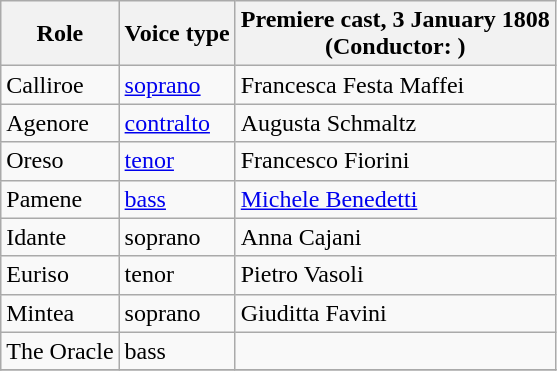<table class="wikitable" border="1">
<tr>
<th>Role</th>
<th>Voice type</th>
<th>Premiere cast, 3 January 1808 <br>(Conductor: )</th>
</tr>
<tr>
<td>Calliroe</td>
<td><a href='#'>soprano</a></td>
<td>Francesca Festa Maffei</td>
</tr>
<tr>
<td>Agenore</td>
<td><a href='#'>contralto</a></td>
<td>Augusta Schmaltz</td>
</tr>
<tr>
<td>Oreso</td>
<td><a href='#'>tenor</a></td>
<td>Francesco Fiorini</td>
</tr>
<tr>
<td>Pamene</td>
<td><a href='#'>bass</a></td>
<td><a href='#'>Michele Benedetti</a></td>
</tr>
<tr>
<td>Idante</td>
<td>soprano</td>
<td>Anna Cajani</td>
</tr>
<tr>
<td>Euriso</td>
<td>tenor</td>
<td>Pietro Vasoli</td>
</tr>
<tr>
<td>Mintea</td>
<td>soprano</td>
<td>Giuditta Favini</td>
</tr>
<tr>
<td>The Oracle</td>
<td>bass</td>
<td></td>
</tr>
<tr>
</tr>
</table>
